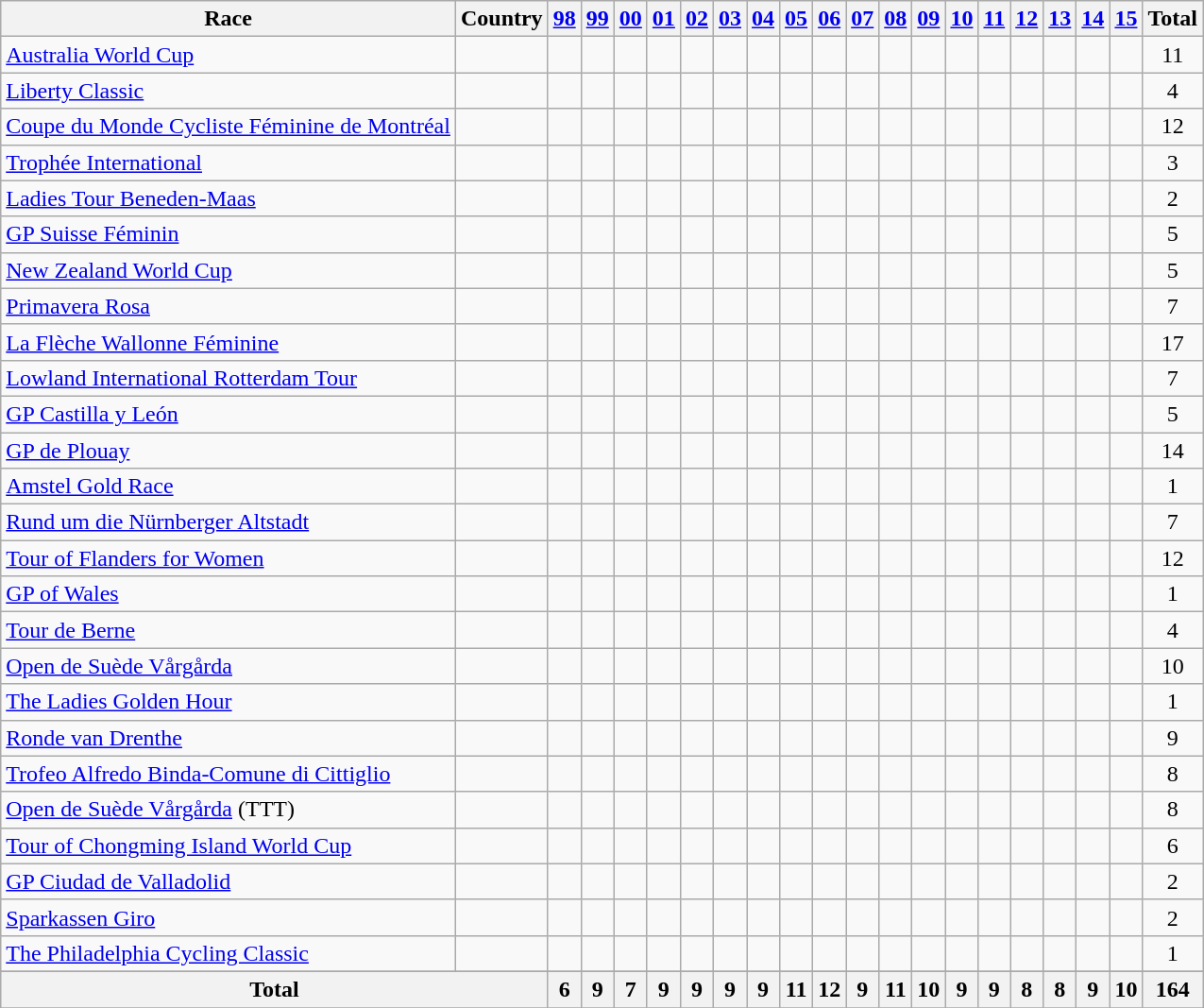<table class="wikitable sortable" style="text-align: center;">
<tr>
<th>Race</th>
<th>Country</th>
<th><a href='#'>98</a></th>
<th><a href='#'>99</a></th>
<th><a href='#'>00</a></th>
<th><a href='#'>01</a></th>
<th><a href='#'>02</a></th>
<th><a href='#'>03</a></th>
<th><a href='#'>04</a></th>
<th><a href='#'>05</a></th>
<th><a href='#'>06</a></th>
<th><a href='#'>07</a></th>
<th><a href='#'>08</a></th>
<th><a href='#'>09</a></th>
<th><a href='#'>10</a></th>
<th><a href='#'>11</a></th>
<th><a href='#'>12</a></th>
<th><a href='#'>13</a></th>
<th><a href='#'>14</a></th>
<th><a href='#'>15</a></th>
<th>Total</th>
</tr>
<tr>
<td align="left"><a href='#'>Australia World Cup</a></td>
<td align="left"></td>
<td></td>
<td></td>
<td></td>
<td></td>
<td></td>
<td></td>
<td></td>
<td></td>
<td></td>
<td></td>
<td></td>
<td></td>
<td></td>
<td></td>
<td></td>
<td></td>
<td></td>
<td></td>
<td>11</td>
</tr>
<tr>
<td align="left"><a href='#'>Liberty Classic</a></td>
<td align="left"></td>
<td></td>
<td></td>
<td></td>
<td></td>
<td></td>
<td></td>
<td></td>
<td></td>
<td></td>
<td></td>
<td></td>
<td></td>
<td></td>
<td></td>
<td></td>
<td></td>
<td></td>
<td></td>
<td>4</td>
</tr>
<tr>
<td align="left"><a href='#'>Coupe du Monde Cycliste Féminine de Montréal</a></td>
<td align="left"></td>
<td></td>
<td></td>
<td></td>
<td></td>
<td></td>
<td></td>
<td></td>
<td></td>
<td></td>
<td></td>
<td></td>
<td></td>
<td></td>
<td></td>
<td></td>
<td></td>
<td></td>
<td></td>
<td>12</td>
</tr>
<tr>
<td align="left"><a href='#'>Trophée International</a></td>
<td align="left"></td>
<td></td>
<td></td>
<td></td>
<td></td>
<td></td>
<td></td>
<td></td>
<td></td>
<td></td>
<td></td>
<td></td>
<td></td>
<td></td>
<td></td>
<td></td>
<td></td>
<td></td>
<td></td>
<td>3</td>
</tr>
<tr>
<td align="left"><a href='#'>Ladies Tour Beneden-Maas</a></td>
<td align="left"></td>
<td></td>
<td></td>
<td></td>
<td></td>
<td></td>
<td></td>
<td></td>
<td></td>
<td></td>
<td></td>
<td></td>
<td></td>
<td></td>
<td></td>
<td></td>
<td></td>
<td></td>
<td></td>
<td>2</td>
</tr>
<tr>
<td align="left"><a href='#'>GP Suisse Féminin</a></td>
<td align="left"></td>
<td></td>
<td></td>
<td></td>
<td></td>
<td></td>
<td></td>
<td></td>
<td></td>
<td></td>
<td></td>
<td></td>
<td></td>
<td></td>
<td></td>
<td></td>
<td></td>
<td></td>
<td></td>
<td>5</td>
</tr>
<tr>
<td align="left"><a href='#'>New Zealand World Cup</a></td>
<td align="left"></td>
<td></td>
<td></td>
<td></td>
<td></td>
<td></td>
<td></td>
<td></td>
<td></td>
<td></td>
<td></td>
<td></td>
<td></td>
<td></td>
<td></td>
<td></td>
<td></td>
<td></td>
<td></td>
<td>5</td>
</tr>
<tr>
<td align="left"><a href='#'>Primavera Rosa</a></td>
<td align="left"></td>
<td></td>
<td></td>
<td></td>
<td></td>
<td></td>
<td></td>
<td></td>
<td></td>
<td></td>
<td></td>
<td></td>
<td></td>
<td></td>
<td></td>
<td></td>
<td></td>
<td></td>
<td></td>
<td>7</td>
</tr>
<tr>
<td align="left"><a href='#'>La Flèche Wallonne Féminine</a></td>
<td align="left"></td>
<td></td>
<td></td>
<td></td>
<td></td>
<td></td>
<td></td>
<td></td>
<td></td>
<td></td>
<td></td>
<td></td>
<td></td>
<td></td>
<td></td>
<td></td>
<td></td>
<td></td>
<td></td>
<td>17</td>
</tr>
<tr>
<td align="left"><a href='#'>Lowland International Rotterdam Tour</a></td>
<td align="left"></td>
<td></td>
<td></td>
<td></td>
<td></td>
<td></td>
<td></td>
<td></td>
<td></td>
<td><a href='#'></a></td>
<td></td>
<td></td>
<td></td>
<td></td>
<td></td>
<td></td>
<td></td>
<td></td>
<td></td>
<td>7</td>
</tr>
<tr>
<td align="left"><a href='#'>GP Castilla y León</a></td>
<td align="left"></td>
<td></td>
<td></td>
<td></td>
<td></td>
<td></td>
<td></td>
<td></td>
<td></td>
<td></td>
<td></td>
<td></td>
<td></td>
<td></td>
<td></td>
<td></td>
<td></td>
<td></td>
<td></td>
<td>5</td>
</tr>
<tr>
<td align="left"><a href='#'>GP de Plouay</a></td>
<td align="left"></td>
<td></td>
<td></td>
<td></td>
<td></td>
<td></td>
<td></td>
<td></td>
<td></td>
<td></td>
<td></td>
<td></td>
<td></td>
<td></td>
<td></td>
<td></td>
<td></td>
<td></td>
<td></td>
<td>14</td>
</tr>
<tr>
<td align="left"><a href='#'>Amstel Gold Race</a></td>
<td align="left"></td>
<td></td>
<td></td>
<td></td>
<td></td>
<td></td>
<td></td>
<td></td>
<td></td>
<td></td>
<td></td>
<td></td>
<td></td>
<td></td>
<td></td>
<td></td>
<td></td>
<td></td>
<td></td>
<td>1</td>
</tr>
<tr>
<td align="left"><a href='#'>Rund um die Nürnberger Altstadt</a></td>
<td align="left"></td>
<td></td>
<td></td>
<td></td>
<td></td>
<td></td>
<td></td>
<td></td>
<td></td>
<td></td>
<td></td>
<td></td>
<td></td>
<td></td>
<td></td>
<td></td>
<td></td>
<td></td>
<td></td>
<td>7</td>
</tr>
<tr>
<td align="left"><a href='#'>Tour of Flanders for Women</a></td>
<td align="left"></td>
<td></td>
<td></td>
<td></td>
<td></td>
<td></td>
<td></td>
<td></td>
<td></td>
<td></td>
<td></td>
<td></td>
<td></td>
<td></td>
<td></td>
<td><a href='#'></a></td>
<td></td>
<td></td>
<td></td>
<td>12</td>
</tr>
<tr>
<td align="left"><a href='#'>GP of Wales</a></td>
<td align="left"></td>
<td></td>
<td></td>
<td></td>
<td></td>
<td></td>
<td></td>
<td></td>
<td></td>
<td></td>
<td></td>
<td></td>
<td></td>
<td></td>
<td></td>
<td></td>
<td></td>
<td></td>
<td></td>
<td>1</td>
</tr>
<tr>
<td align="left"><a href='#'>Tour de Berne</a></td>
<td align="left"></td>
<td></td>
<td></td>
<td></td>
<td></td>
<td></td>
<td></td>
<td></td>
<td></td>
<td></td>
<td></td>
<td></td>
<td></td>
<td></td>
<td></td>
<td></td>
<td></td>
<td></td>
<td></td>
<td>4</td>
</tr>
<tr>
<td align="left"><a href='#'>Open de Suède Vårgårda</a></td>
<td align="left"></td>
<td></td>
<td></td>
<td></td>
<td></td>
<td></td>
<td></td>
<td></td>
<td></td>
<td></td>
<td></td>
<td></td>
<td></td>
<td><a href='#'></a></td>
<td><a href='#'></a></td>
<td></td>
<td></td>
<td></td>
<td></td>
<td>10</td>
</tr>
<tr>
<td align="left"><a href='#'>The Ladies Golden Hour</a></td>
<td align="left"></td>
<td></td>
<td></td>
<td></td>
<td></td>
<td></td>
<td></td>
<td></td>
<td></td>
<td></td>
<td></td>
<td></td>
<td></td>
<td></td>
<td></td>
<td></td>
<td></td>
<td></td>
<td></td>
<td>1</td>
</tr>
<tr>
<td align="left"><a href='#'>Ronde van Drenthe</a></td>
<td align="left"></td>
<td></td>
<td></td>
<td></td>
<td></td>
<td></td>
<td></td>
<td></td>
<td></td>
<td></td>
<td><a href='#'></a></td>
<td></td>
<td></td>
<td></td>
<td></td>
<td></td>
<td></td>
<td></td>
<td></td>
<td>9</td>
</tr>
<tr>
<td align="left"><a href='#'>Trofeo Alfredo Binda-Comune di Cittiglio</a></td>
<td align="left"></td>
<td></td>
<td></td>
<td></td>
<td></td>
<td></td>
<td></td>
<td></td>
<td></td>
<td></td>
<td></td>
<td></td>
<td></td>
<td></td>
<td></td>
<td></td>
<td></td>
<td></td>
<td></td>
<td>8</td>
</tr>
<tr>
<td align="left"><a href='#'>Open de Suède Vårgårda</a> (TTT)</td>
<td align="left"></td>
<td></td>
<td></td>
<td></td>
<td></td>
<td></td>
<td></td>
<td></td>
<td></td>
<td></td>
<td></td>
<td><a href='#'></a></td>
<td><a href='#'></a></td>
<td><a href='#'></a></td>
<td><a href='#'></a></td>
<td><a href='#'></a></td>
<td></td>
<td></td>
<td></td>
<td>8</td>
</tr>
<tr>
<td align="left"><a href='#'>Tour of Chongming Island World Cup</a></td>
<td align="left"></td>
<td></td>
<td></td>
<td></td>
<td></td>
<td></td>
<td></td>
<td></td>
<td></td>
<td></td>
<td></td>
<td></td>
<td></td>
<td><a href='#'></a></td>
<td></td>
<td></td>
<td></td>
<td></td>
<td></td>
<td>6</td>
</tr>
<tr>
<td align="left"><a href='#'>GP Ciudad de Valladolid</a></td>
<td align="left"></td>
<td></td>
<td></td>
<td></td>
<td></td>
<td></td>
<td></td>
<td></td>
<td></td>
<td></td>
<td></td>
<td></td>
<td></td>
<td></td>
<td></td>
<td></td>
<td></td>
<td></td>
<td></td>
<td>2</td>
</tr>
<tr>
<td align="left"><a href='#'>Sparkassen Giro</a></td>
<td align="left"></td>
<td></td>
<td></td>
<td></td>
<td></td>
<td></td>
<td></td>
<td></td>
<td></td>
<td></td>
<td></td>
<td></td>
<td></td>
<td></td>
<td></td>
<td></td>
<td></td>
<td><a href='#'></a></td>
<td></td>
<td>2</td>
</tr>
<tr>
<td align="left"><a href='#'>The Philadelphia Cycling Classic</a></td>
<td align="left"></td>
<td></td>
<td></td>
<td></td>
<td></td>
<td></td>
<td></td>
<td></td>
<td></td>
<td></td>
<td></td>
<td></td>
<td></td>
<td></td>
<td></td>
<td></td>
<td></td>
<td></td>
<td></td>
<td>1</td>
</tr>
<tr>
</tr>
<tr class="sortbottom">
<th colspan="2">Total</th>
<th>6</th>
<th>9</th>
<th>7</th>
<th>9</th>
<th>9</th>
<th>9</th>
<th>9</th>
<th>11</th>
<th>12</th>
<th>9</th>
<th>11</th>
<th>10</th>
<th>9</th>
<th>9</th>
<th>8</th>
<th>8</th>
<th>9</th>
<th>10</th>
<th>164</th>
</tr>
<tr>
</tr>
<tr>
</tr>
</table>
